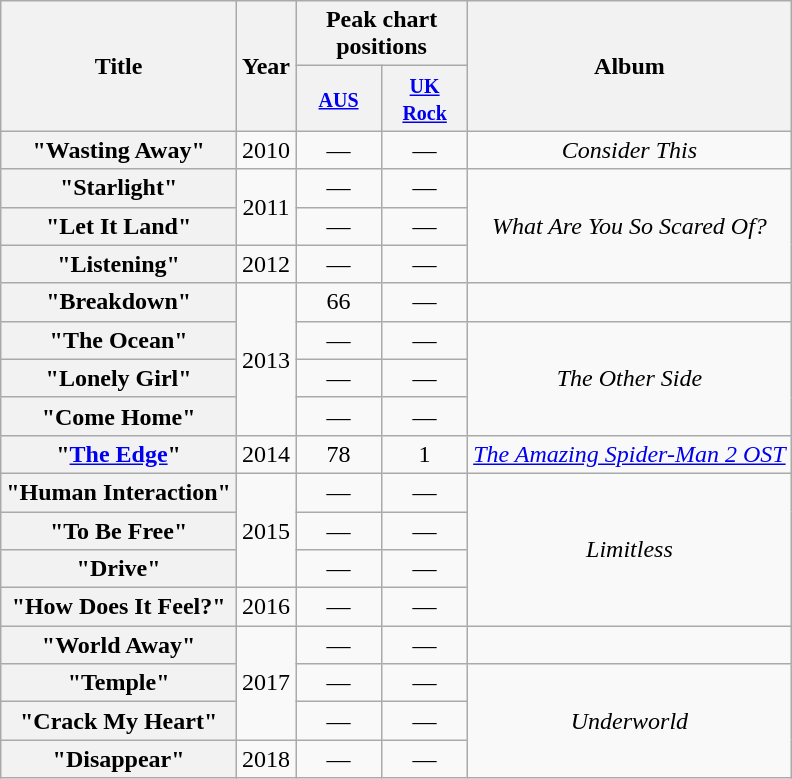<table class="wikitable plainrowheaders" style="text-align:center">
<tr>
<th scope="col" rowspan="2">Title</th>
<th scope="col" rowspan="2">Year</th>
<th scope="col" colspan="2">Peak chart positions</th>
<th scope="col" rowspan="2">Album</th>
</tr>
<tr>
<th style="width:50px;"><small><a href='#'>AUS</a><br></small></th>
<th style="width:50px;"><small><a href='#'>UK<br>Rock</a><br></small></th>
</tr>
<tr>
<th scope="row">"Wasting Away"</th>
<td>2010</td>
<td>—</td>
<td>—</td>
<td><em>Consider This</em></td>
</tr>
<tr>
<th scope="row">"Starlight"</th>
<td rowspan="2">2011</td>
<td>—</td>
<td>—</td>
<td rowspan="3"><em>What Are You So Scared Of?</em></td>
</tr>
<tr>
<th scope="row">"Let It Land"</th>
<td>—</td>
<td>—</td>
</tr>
<tr>
<th scope="row">"Listening"</th>
<td>2012</td>
<td>—</td>
<td>—</td>
</tr>
<tr>
<th scope="row">"Breakdown"<br></th>
<td rowspan="4">2013</td>
<td>66</td>
<td>—</td>
<td></td>
</tr>
<tr>
<th scope="row">"The Ocean"</th>
<td>—</td>
<td>—</td>
<td rowspan="3"><em>The Other Side</em></td>
</tr>
<tr>
<th scope="row">"Lonely Girl"</th>
<td>—</td>
<td>—</td>
</tr>
<tr>
<th scope="row">"Come Home"</th>
<td>—</td>
<td>—</td>
</tr>
<tr>
<th scope="row">"<a href='#'>The Edge</a>"</th>
<td>2014</td>
<td>78</td>
<td>1</td>
<td><em><a href='#'>The Amazing Spider-Man 2 OST</a></em></td>
</tr>
<tr>
<th scope="row">"Human Interaction"</th>
<td rowspan="3">2015</td>
<td>—</td>
<td>—</td>
<td rowspan="4"><em>Limitless</em></td>
</tr>
<tr>
<th scope="row">"To Be Free"</th>
<td>—</td>
<td>—</td>
</tr>
<tr>
<th scope="row">"Drive"</th>
<td>—</td>
<td>—</td>
</tr>
<tr>
<th scope="row">"How Does It Feel?"</th>
<td>2016</td>
<td>—</td>
<td>—</td>
</tr>
<tr>
<th scope="row">"World Away"</th>
<td rowspan="3">2017</td>
<td>—</td>
<td>—</td>
<td></td>
</tr>
<tr>
<th scope="row">"Temple"</th>
<td>—</td>
<td>—</td>
<td rowspan="3"><em>Underworld</em></td>
</tr>
<tr>
<th scope="row">"Crack My Heart"</th>
<td>—</td>
<td>—</td>
</tr>
<tr>
<th scope="row">"Disappear"<br></th>
<td rowspan="2">2018</td>
<td>—</td>
<td>—</td>
</tr>
</table>
